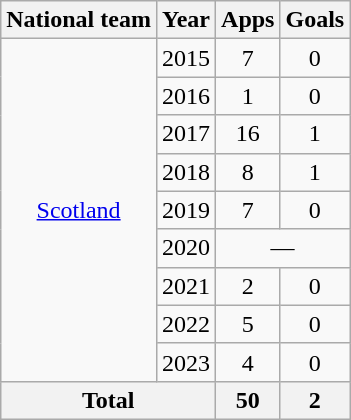<table class="wikitable" style="text-align:center">
<tr>
<th>National team</th>
<th>Year</th>
<th>Apps</th>
<th>Goals</th>
</tr>
<tr>
<td rowspan="9"><a href='#'>Scotland</a></td>
<td>2015</td>
<td>7</td>
<td>0</td>
</tr>
<tr>
<td>2016</td>
<td>1</td>
<td>0</td>
</tr>
<tr>
<td>2017</td>
<td>16</td>
<td>1</td>
</tr>
<tr>
<td>2018</td>
<td>8</td>
<td>1</td>
</tr>
<tr>
<td>2019</td>
<td>7</td>
<td>0</td>
</tr>
<tr>
<td>2020</td>
<td colspan=2>—</td>
</tr>
<tr>
<td>2021</td>
<td>2</td>
<td>0</td>
</tr>
<tr>
<td>2022</td>
<td>5</td>
<td>0</td>
</tr>
<tr>
<td>2023</td>
<td>4</td>
<td>0</td>
</tr>
<tr>
<th colspan=2>Total</th>
<th>50</th>
<th>2</th>
</tr>
</table>
